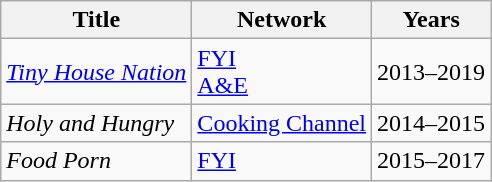<table class="wikitable sortable">
<tr>
<th>Title</th>
<th>Network</th>
<th>Years</th>
</tr>
<tr>
<td><em><a href='#'>Tiny House Nation</a></em></td>
<td><a href='#'>FYI</a><br><a href='#'>A&E</a></td>
<td>2013–2019</td>
</tr>
<tr>
<td><em>Holy and Hungry</em></td>
<td><a href='#'>Cooking Channel</a></td>
<td>2014–2015</td>
</tr>
<tr>
<td><em>Food Porn</em></td>
<td><a href='#'>FYI</a></td>
<td>2015–2017</td>
</tr>
</table>
